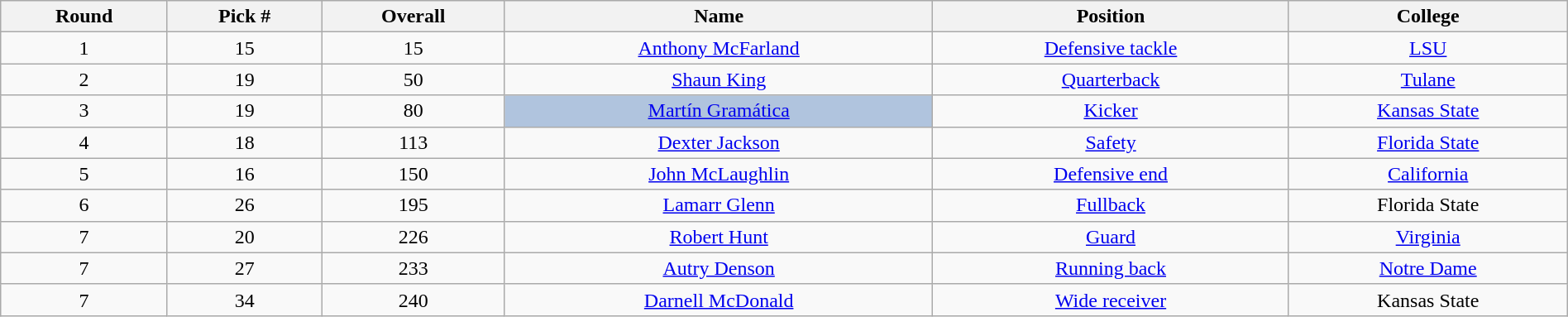<table class="wikitable sortable sortable" style="width: 100%; text-align:center">
<tr>
<th>Round</th>
<th>Pick #</th>
<th>Overall</th>
<th>Name</th>
<th>Position</th>
<th>College</th>
</tr>
<tr>
<td>1</td>
<td>15</td>
<td>15</td>
<td><a href='#'>Anthony McFarland</a></td>
<td><a href='#'>Defensive tackle</a></td>
<td><a href='#'>LSU</a></td>
</tr>
<tr>
<td>2</td>
<td>19</td>
<td>50</td>
<td><a href='#'>Shaun King</a></td>
<td><a href='#'>Quarterback</a></td>
<td><a href='#'>Tulane</a></td>
</tr>
<tr>
<td>3</td>
<td>19</td>
<td>80</td>
<td bgcolor=lightsteelblue><a href='#'>Martín Gramática</a></td>
<td><a href='#'>Kicker</a></td>
<td><a href='#'>Kansas State</a></td>
</tr>
<tr>
<td>4</td>
<td>18</td>
<td>113</td>
<td><a href='#'>Dexter Jackson</a></td>
<td><a href='#'>Safety</a></td>
<td><a href='#'>Florida State</a></td>
</tr>
<tr>
<td>5</td>
<td>16</td>
<td>150</td>
<td><a href='#'>John McLaughlin</a></td>
<td><a href='#'>Defensive end</a></td>
<td><a href='#'>California</a></td>
</tr>
<tr>
<td>6</td>
<td>26</td>
<td>195</td>
<td><a href='#'>Lamarr Glenn</a></td>
<td><a href='#'>Fullback</a></td>
<td>Florida State</td>
</tr>
<tr>
<td>7</td>
<td>20</td>
<td>226</td>
<td><a href='#'>Robert Hunt</a></td>
<td><a href='#'>Guard</a></td>
<td><a href='#'>Virginia</a></td>
</tr>
<tr>
<td>7</td>
<td>27</td>
<td>233</td>
<td><a href='#'>Autry Denson</a></td>
<td><a href='#'>Running back</a></td>
<td><a href='#'>Notre Dame</a></td>
</tr>
<tr>
<td>7</td>
<td>34</td>
<td>240</td>
<td><a href='#'>Darnell McDonald</a></td>
<td><a href='#'>Wide receiver</a></td>
<td>Kansas State</td>
</tr>
</table>
